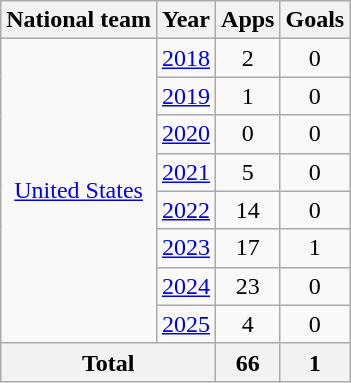<table class="wikitable" style="text-align:center">
<tr>
<th>National team</th>
<th>Year</th>
<th>Apps</th>
<th>Goals</th>
</tr>
<tr>
<td rowspan=8><a href='#'>United States</a></td>
<td><a href='#'>2018</a></td>
<td>2</td>
<td>0</td>
</tr>
<tr>
<td><a href='#'>2019</a></td>
<td>1</td>
<td>0</td>
</tr>
<tr>
<td><a href='#'>2020</a></td>
<td>0</td>
<td>0</td>
</tr>
<tr>
<td><a href='#'>2021</a></td>
<td>5</td>
<td>0</td>
</tr>
<tr>
<td><a href='#'>2022</a></td>
<td>14</td>
<td>0</td>
</tr>
<tr>
<td><a href='#'>2023</a></td>
<td>17</td>
<td>1</td>
</tr>
<tr>
<td><a href='#'>2024</a></td>
<td>23</td>
<td>0</td>
</tr>
<tr>
<td><a href='#'>2025</a></td>
<td>4</td>
<td>0</td>
</tr>
<tr>
<th colspan=2>Total</th>
<th>66</th>
<th>1</th>
</tr>
</table>
